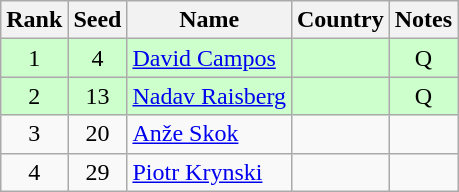<table class="wikitable" style="text-align:center;">
<tr>
<th>Rank</th>
<th>Seed</th>
<th>Name</th>
<th>Country</th>
<th>Notes</th>
</tr>
<tr bgcolor=ccffcc>
<td>1</td>
<td>4</td>
<td align=left><a href='#'>David Campos</a></td>
<td align=left></td>
<td>Q</td>
</tr>
<tr bgcolor=ccffcc>
<td>2</td>
<td>13</td>
<td align=left><a href='#'>Nadav Raisberg</a></td>
<td align=left></td>
<td>Q</td>
</tr>
<tr>
<td>3</td>
<td>20</td>
<td align=left><a href='#'>Anže Skok</a></td>
<td align=left></td>
<td></td>
</tr>
<tr>
<td>4</td>
<td>29</td>
<td align=left><a href='#'>Piotr Krynski</a></td>
<td align=left></td>
<td></td>
</tr>
</table>
